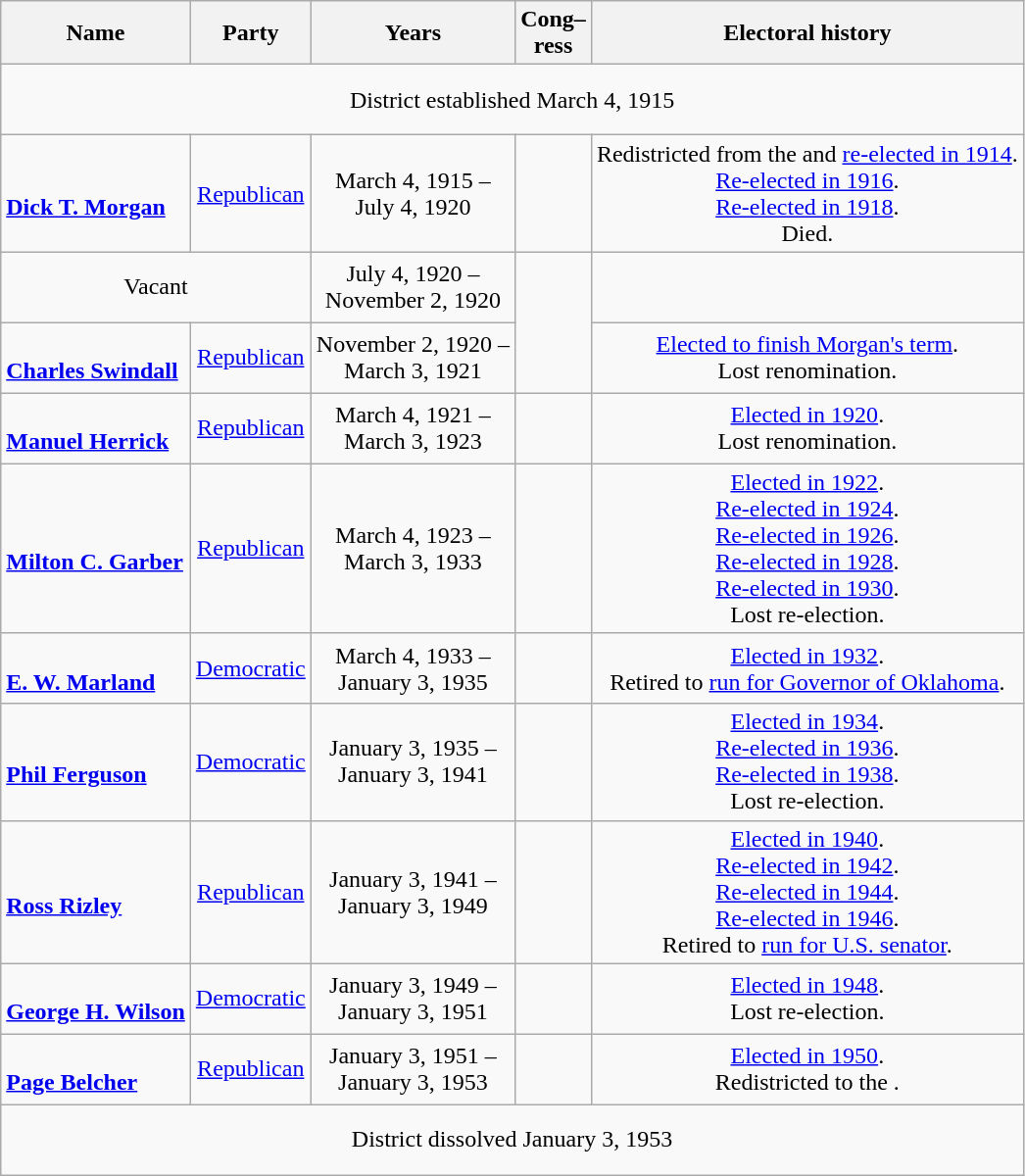<table class=wikitable style="text-align:center">
<tr>
<th>Name</th>
<th>Party</th>
<th>Years</th>
<th>Cong–<br>ress</th>
<th>Electoral history</th>
</tr>
<tr style="height:3em">
<td colspan=5>District established March 4, 1915</td>
</tr>
<tr style="height:3em">
<td align=left nowrap><br><strong><a href='#'>Dick T. Morgan</a></strong><br></td>
<td><a href='#'>Republican</a></td>
<td nowrap>March 4, 1915 –<br>July 4, 1920</td>
<td></td>
<td>Redistricted from the  and <a href='#'>re-elected in 1914</a>.<br><a href='#'>Re-elected in 1916</a>.<br><a href='#'>Re-elected in 1918</a>.<br>Died.</td>
</tr>
<tr style="height:3em">
<td colspan=2>Vacant</td>
<td>July 4, 1920 –<br>November 2, 1920</td>
<td rowspan=2></td>
<td></td>
</tr>
<tr style="height:3em">
<td align=left nowrap><br><strong><a href='#'>Charles Swindall</a></strong><br></td>
<td><a href='#'>Republican</a></td>
<td nowrap>November 2, 1920 –<br>March 3, 1921</td>
<td><a href='#'>Elected to finish Morgan's term</a>.<br>Lost renomination.</td>
</tr>
<tr style="height:3em">
<td align=left nowrap><br><strong><a href='#'>Manuel Herrick</a></strong><br></td>
<td><a href='#'>Republican</a></td>
<td nowrap>March 4, 1921 –<br>March 3, 1923</td>
<td></td>
<td><a href='#'>Elected in 1920</a>.<br>Lost renomination.</td>
</tr>
<tr style="height:3em">
<td align=left nowrap><br><strong><a href='#'>Milton C. Garber</a></strong><br></td>
<td><a href='#'>Republican</a></td>
<td nowrap>March 4, 1923 –<br>March 3, 1933</td>
<td></td>
<td><a href='#'>Elected in 1922</a>.<br><a href='#'>Re-elected in 1924</a>.<br><a href='#'>Re-elected in 1926</a>.<br><a href='#'>Re-elected in 1928</a>.<br><a href='#'>Re-elected in 1930</a>.<br>Lost re-election.</td>
</tr>
<tr style="height:3em">
<td align=left nowrap><br><strong><a href='#'>E. W. Marland</a></strong><br></td>
<td><a href='#'>Democratic</a></td>
<td nowrap>March 4, 1933 –<br>January 3, 1935</td>
<td></td>
<td><a href='#'>Elected in 1932</a>.<br>Retired to <a href='#'>run for Governor of Oklahoma</a>.</td>
</tr>
<tr style="height:3em">
<td align=left nowrap><br><strong><a href='#'>Phil Ferguson</a></strong><br></td>
<td><a href='#'>Democratic</a></td>
<td nowrap>January 3, 1935 –<br>January 3, 1941</td>
<td></td>
<td><a href='#'>Elected in 1934</a>.<br><a href='#'>Re-elected in 1936</a>.<br><a href='#'>Re-elected in 1938</a>.<br>Lost re-election.</td>
</tr>
<tr style="height:3em">
<td align=left nowrap><br><strong><a href='#'>Ross Rizley</a></strong><br></td>
<td><a href='#'>Republican</a></td>
<td nowrap>January 3, 1941 –<br>January 3, 1949</td>
<td></td>
<td><a href='#'>Elected in 1940</a>.<br><a href='#'>Re-elected in 1942</a>.<br><a href='#'>Re-elected in 1944</a>.<br><a href='#'>Re-elected in 1946</a>.<br>Retired to <a href='#'>run for U.S. senator</a>.</td>
</tr>
<tr style="height:3em">
<td align=left nowrap><br><strong><a href='#'>George H. Wilson</a></strong><br></td>
<td><a href='#'>Democratic</a></td>
<td nowrap>January 3, 1949 –<br>January 3, 1951</td>
<td></td>
<td><a href='#'>Elected in 1948</a>.<br>Lost re-election.</td>
</tr>
<tr style="height:3em">
<td align=left nowrap><br><strong><a href='#'>Page Belcher</a></strong><br></td>
<td><a href='#'>Republican</a></td>
<td nowrap>January 3, 1951 –<br>January 3, 1953</td>
<td></td>
<td><a href='#'>Elected in 1950</a>.<br>Redistricted to the .</td>
</tr>
<tr style="height:3em">
<td colspan=5>District dissolved January 3, 1953</td>
</tr>
</table>
